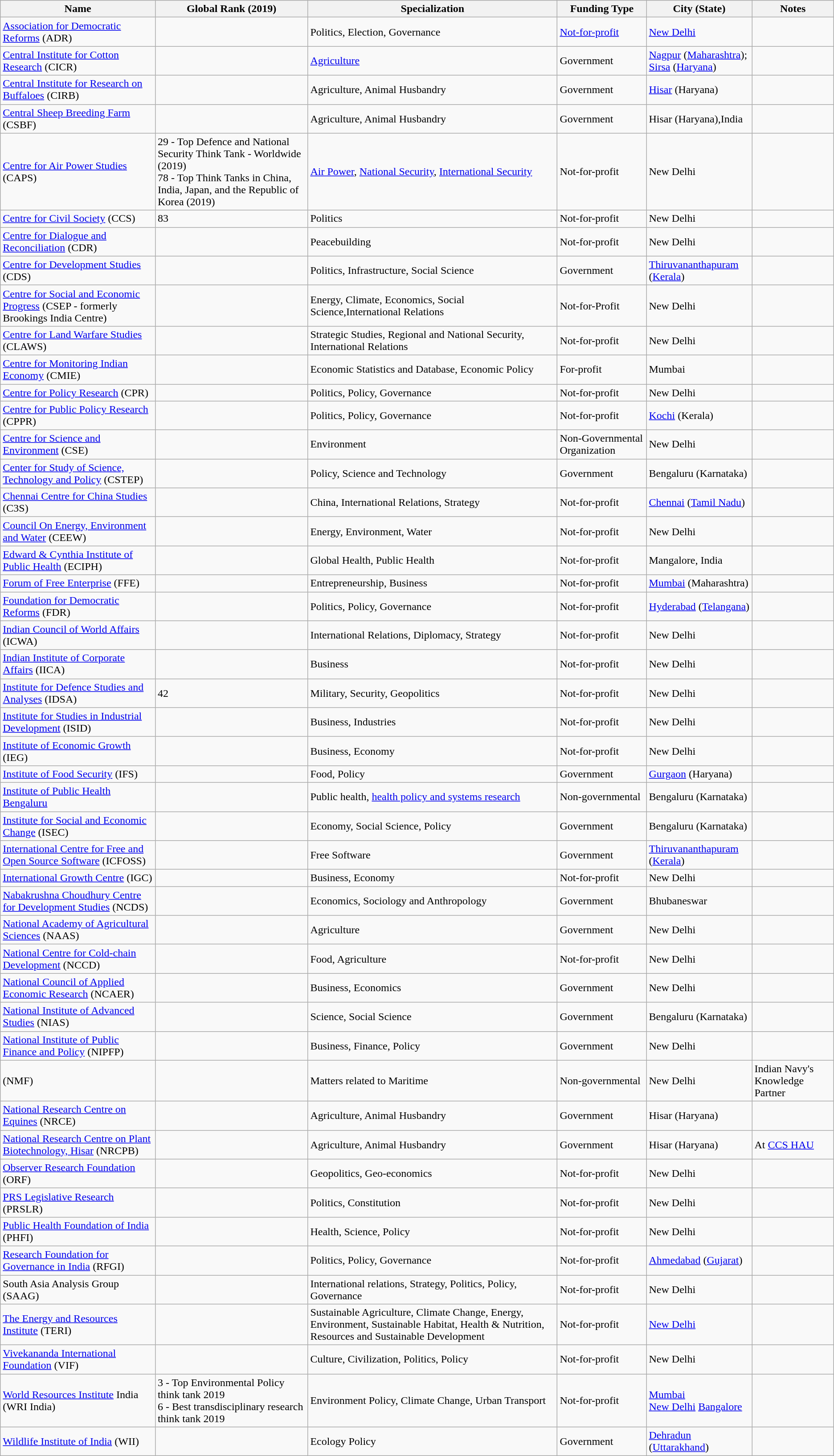<table class="wikitable sortable">
<tr>
<th>Name</th>
<th>Global Rank (2019) </th>
<th>Specialization</th>
<th>Funding Type</th>
<th>City (State)</th>
<th>Notes</th>
</tr>
<tr>
<td><a href='#'>Association for Democratic Reforms</a> (ADR)</td>
<td></td>
<td>Politics, Election, Governance</td>
<td><a href='#'>Not-for-profit</a></td>
<td><a href='#'>New Delhi</a></td>
<td></td>
</tr>
<tr>
<td><a href='#'>Central Institute for Cotton Research</a> (CICR)</td>
<td></td>
<td><a href='#'>Agriculture</a></td>
<td>Government</td>
<td><a href='#'>Nagpur</a> (<a href='#'>Maharashtra</a>); <br><a href='#'>Sirsa</a> (<a href='#'>Haryana</a>)</td>
<td></td>
</tr>
<tr>
<td><a href='#'>Central Institute for Research on Buffaloes</a> (CIRB)</td>
<td></td>
<td>Agriculture, Animal Husbandry</td>
<td>Government</td>
<td><a href='#'>Hisar</a> (Haryana)</td>
<td></td>
</tr>
<tr>
<td><a href='#'>Central Sheep Breeding Farm</a> (CSBF)</td>
<td></td>
<td>Agriculture, Animal Husbandry</td>
<td>Government</td>
<td>Hisar (Haryana),India</td>
<td></td>
</tr>
<tr>
<td><a href='#'>Centre for Air Power Studies</a> (CAPS)</td>
<td>29 - Top Defence and National Security Think Tank - Worldwide (2019)<br>78 - Top Think Tanks in China, India, Japan, and the Republic of Korea (2019)</td>
<td><a href='#'>Air Power</a>, <a href='#'>National Security</a>, <a href='#'>International Security</a></td>
<td>Not-for-profit</td>
<td>New Delhi</td>
<td></td>
</tr>
<tr>
<td><a href='#'>Centre for Civil Society</a> (CCS)</td>
<td>83</td>
<td>Politics</td>
<td>Not-for-profit</td>
<td>New Delhi</td>
<td></td>
</tr>
<tr>
<td><a href='#'>Centre for Dialogue and Reconciliation</a> (CDR)</td>
<td></td>
<td>Peacebuilding</td>
<td>Not-for-profit</td>
<td>New Delhi</td>
<td></td>
</tr>
<tr>
<td><a href='#'>Centre for Development Studies</a>  (CDS)</td>
<td></td>
<td>Politics, Infrastructure, Social Science</td>
<td>Government</td>
<td><a href='#'>Thiruvananthapuram</a> (<a href='#'>Kerala</a>)</td>
<td></td>
</tr>
<tr>
<td><a href='#'>Centre for Social and Economic Progress</a> (CSEP - formerly Brookings India Centre)</td>
<td></td>
<td>Energy, Climate, Economics, Social Science,International Relations</td>
<td>Not-for-Profit </td>
<td>New Delhi</td>
</tr>
<tr>
<td><a href='#'>Centre for Land Warfare Studies</a> (CLAWS)</td>
<td></td>
<td>Strategic Studies, Regional and National Security, International Relations</td>
<td>Not-for-profit</td>
<td>New Delhi</td>
<td></td>
</tr>
<tr>
<td><a href='#'>Centre for Monitoring Indian Economy</a> (CMIE)</td>
<td></td>
<td>Economic Statistics and Database, Economic Policy</td>
<td>For-profit</td>
<td>Mumbai</td>
<td></td>
</tr>
<tr>
<td><a href='#'>Centre for Policy Research</a> (CPR)</td>
<td></td>
<td>Politics, Policy, Governance</td>
<td>Not-for-profit</td>
<td>New Delhi</td>
<td></td>
</tr>
<tr>
<td><a href='#'>Centre for Public Policy Research</a> (CPPR)</td>
<td></td>
<td>Politics, Policy, Governance</td>
<td>Not-for-profit</td>
<td><a href='#'>Kochi</a> (Kerala)</td>
<td></td>
</tr>
<tr>
<td><a href='#'>Centre for Science and Environment</a> (CSE)</td>
<td></td>
<td>Environment</td>
<td>Non-Governmental Organization</td>
<td>New Delhi</td>
<td></td>
</tr>
<tr>
<td><a href='#'>Center for Study of Science, Technology and Policy</a> (CSTEP)</td>
<td></td>
<td>Policy, Science and Technology</td>
<td>Government</td>
<td>Bengaluru (Karnataka)</td>
<td></td>
</tr>
<tr>
<td><a href='#'>Chennai Centre for China Studies</a> (C3S)</td>
<td></td>
<td>China, International Relations, Strategy</td>
<td>Not-for-profit</td>
<td><a href='#'>Chennai</a> (<a href='#'>Tamil Nadu</a>)</td>
<td></td>
</tr>
<tr>
<td><a href='#'>Council On Energy, Environment and Water</a> (CEEW)</td>
<td></td>
<td>Energy, Environment, Water</td>
<td>Not-for-profit</td>
<td>New Delhi</td>
<td></td>
</tr>
<tr>
<td><a href='#'>Edward & Cynthia Institute of Public Health</a> (ECIPH)</td>
<td></td>
<td>Global Health, Public Health</td>
<td>Not-for-profit</td>
<td>Mangalore, India</td>
<td></td>
</tr>
<tr>
<td><a href='#'>Forum of Free Enterprise</a> (FFE)</td>
<td></td>
<td>Entrepreneurship, Business</td>
<td>Not-for-profit</td>
<td><a href='#'>Mumbai</a> (Maharashtra)</td>
<td></td>
</tr>
<tr>
<td><a href='#'>Foundation for Democratic Reforms</a> (FDR)</td>
<td></td>
<td>Politics, Policy, Governance</td>
<td>Not-for-profit</td>
<td><a href='#'>Hyderabad</a> (<a href='#'>Telangana</a>)</td>
<td></td>
</tr>
<tr>
<td><a href='#'>Indian Council of World Affairs</a> (ICWA)</td>
<td></td>
<td>International Relations, Diplomacy, Strategy</td>
<td>Not-for-profit</td>
<td>New Delhi</td>
<td></td>
</tr>
<tr>
<td><a href='#'>Indian Institute of Corporate Affairs</a> (IICA)</td>
<td></td>
<td>Business</td>
<td>Not-for-profit</td>
<td>New Delhi</td>
<td></td>
</tr>
<tr>
<td><a href='#'>Institute for Defence Studies and Analyses</a> (IDSA)</td>
<td>42</td>
<td>Military, Security, Geopolitics</td>
<td>Not-for-profit</td>
<td>New Delhi</td>
<td></td>
</tr>
<tr>
<td><a href='#'>Institute for Studies in Industrial Development</a> (ISID)</td>
<td></td>
<td>Business, Industries</td>
<td>Not-for-profit</td>
<td>New Delhi</td>
<td></td>
</tr>
<tr>
<td><a href='#'>Institute of Economic Growth</a> (IEG)</td>
<td></td>
<td>Business, Economy</td>
<td>Not-for-profit</td>
<td>New Delhi</td>
<td></td>
</tr>
<tr>
<td><a href='#'>Institute of Food Security</a> (IFS)</td>
<td></td>
<td>Food, Policy</td>
<td>Government</td>
<td><a href='#'>Gurgaon</a> (Haryana)</td>
<td></td>
</tr>
<tr>
<td><a href='#'>Institute of Public Health Bengaluru</a></td>
<td></td>
<td>Public health, <a href='#'>health policy and systems research</a></td>
<td>Non-governmental</td>
<td>Bengaluru (Karnataka)</td>
<td></td>
</tr>
<tr>
<td><a href='#'>Institute for Social and Economic Change</a> (ISEC)</td>
<td></td>
<td>Economy, Social Science, Policy</td>
<td>Government</td>
<td>Bengaluru (Karnataka)</td>
<td></td>
</tr>
<tr>
<td><a href='#'>International Centre for Free and Open Source Software</a>  (ICFOSS)</td>
<td></td>
<td>Free Software</td>
<td>Government</td>
<td><a href='#'>Thiruvananthapuram</a> (<a href='#'>Kerala</a>)</td>
<td></td>
</tr>
<tr>
<td><a href='#'>International Growth Centre</a> (IGC)</td>
<td></td>
<td>Business, Economy</td>
<td>Not-for-profit</td>
<td>New Delhi</td>
<td></td>
</tr>
<tr>
<td><a href='#'>Nabakrushna Choudhury Centre for Development Studies</a> (NCDS)</td>
<td></td>
<td>Economics, Sociology and Anthropology</td>
<td>Government</td>
<td>Bhubaneswar</td>
<td></td>
</tr>
<tr>
<td><a href='#'>National Academy of Agricultural Sciences</a> (NAAS)</td>
<td></td>
<td>Agriculture</td>
<td>Government</td>
<td>New Delhi</td>
<td></td>
</tr>
<tr>
<td><a href='#'>National Centre for Cold-chain Development</a> (NCCD)</td>
<td></td>
<td>Food, Agriculture</td>
<td>Not-for-profit</td>
<td>New Delhi</td>
<td></td>
</tr>
<tr>
<td><a href='#'>National Council of Applied Economic Research</a> (NCAER)</td>
<td></td>
<td>Business, Economics</td>
<td>Government</td>
<td>New Delhi</td>
<td></td>
</tr>
<tr>
<td><a href='#'>National Institute of Advanced Studies</a> (NIAS)</td>
<td></td>
<td>Science, Social Science</td>
<td>Government</td>
<td>Bengaluru (Karnataka)</td>
<td></td>
</tr>
<tr>
<td><a href='#'>National Institute of Public Finance and Policy</a> (NIPFP)</td>
<td></td>
<td>Business, Finance, Policy</td>
<td>Government</td>
<td>New Delhi</td>
<td></td>
</tr>
<tr>
<td> (NMF)</td>
<td></td>
<td>Matters related to Maritime</td>
<td>Non-governmental</td>
<td>New Delhi</td>
<td>Indian Navy's Knowledge Partner</td>
</tr>
<tr>
<td><a href='#'>National Research Centre on Equines</a> (NRCE)</td>
<td></td>
<td>Agriculture, Animal Husbandry</td>
<td>Government</td>
<td>Hisar (Haryana)</td>
<td></td>
</tr>
<tr>
<td><a href='#'>National Research Centre on Plant Biotechnology, Hisar</a> (NRCPB)</td>
<td></td>
<td>Agriculture, Animal Husbandry</td>
<td>Government</td>
<td>Hisar (Haryana)</td>
<td>At <a href='#'>CCS HAU</a></td>
</tr>
<tr>
<td><a href='#'>Observer Research Foundation</a> (ORF)</td>
<td></td>
<td>Geopolitics, Geo-economics</td>
<td>Not-for-profit</td>
<td>New Delhi</td>
<td></td>
</tr>
<tr>
<td><a href='#'>PRS Legislative Research</a> (PRSLR)</td>
<td></td>
<td>Politics, Constitution</td>
<td>Not-for-profit</td>
<td>New Delhi</td>
<td></td>
</tr>
<tr>
<td><a href='#'>Public Health Foundation of India</a> (PHFI)</td>
<td></td>
<td>Health, Science, Policy</td>
<td>Not-for-profit</td>
<td>New Delhi</td>
<td></td>
</tr>
<tr>
<td><a href='#'>Research Foundation for Governance in India</a> (RFGI)</td>
<td></td>
<td>Politics, Policy, Governance</td>
<td>Not-for-profit</td>
<td><a href='#'>Ahmedabad</a> (<a href='#'>Gujarat</a>)</td>
<td></td>
</tr>
<tr>
<td>South Asia Analysis Group (SAAG)</td>
<td></td>
<td>International relations, Strategy, Politics, Policy, Governance</td>
<td>Not-for-profit</td>
<td>New Delhi</td>
<td></td>
</tr>
<tr>
<td><a href='#'>The Energy and Resources Institute</a> (TERI)</td>
<td></td>
<td>Sustainable Agriculture, Climate Change, Energy, Environment, Sustainable Habitat, Health & Nutrition, Resources and Sustainable Development</td>
<td>Not-for-profit</td>
<td><a href='#'>New Delhi</a></td>
<td></td>
</tr>
<tr>
<td><a href='#'>Vivekananda International Foundation</a> (VIF)</td>
<td></td>
<td>Culture, Civilization, Politics, Policy</td>
<td>Not-for-profit</td>
<td>New Delhi</td>
<td></td>
</tr>
<tr>
<td><a href='#'>World Resources Institute</a> India (WRI India)</td>
<td>3 - Top Environmental Policy think tank 2019<br>6 - Best transdisciplinary research think tank 2019</td>
<td>Environment Policy, Climate Change, Urban Transport</td>
<td>Not-for-profit</td>
<td><a href='#'>Mumbai</a><br><a href='#'>New Delhi</a> 
<a href='#'>Bangalore</a></td>
<td></td>
</tr>
<tr>
<td><a href='#'>Wildlife Institute of India</a> (WII)</td>
<td></td>
<td>Ecology Policy</td>
<td>Government</td>
<td><a href='#'>Dehradun</a> (<a href='#'>Uttarakhand</a>)</td>
<td></td>
</tr>
</table>
